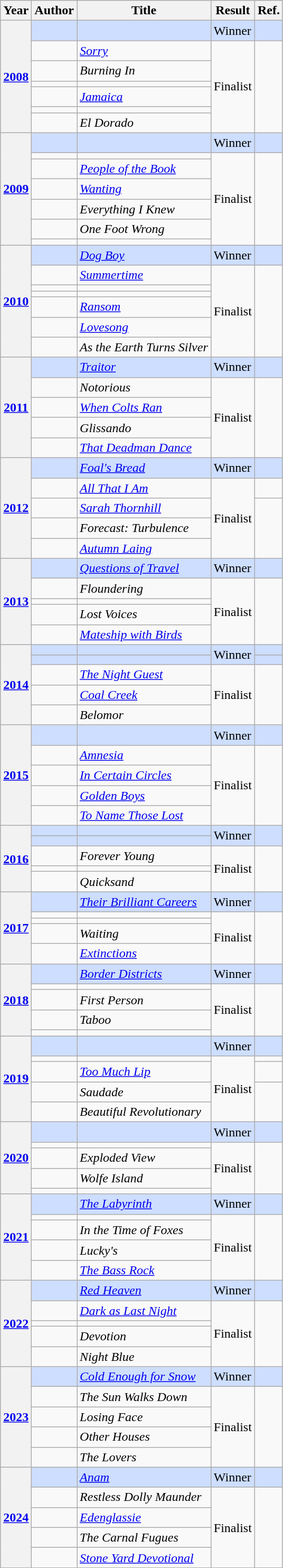<table class="wikitable sortable mw-collapsible">
<tr>
<th>Year</th>
<th>Author</th>
<th>Title</th>
<th>Result</th>
<th>Ref.</th>
</tr>
<tr style="background:#cddeff">
<th rowspan="7"><a href='#'>2008</a></th>
<td></td>
<td><em></em></td>
<td>Winner</td>
<td></td>
</tr>
<tr>
<td></td>
<td><em><a href='#'>Sorry</a></em></td>
<td rowspan="6">Finalist</td>
<td rowspan="6"></td>
</tr>
<tr>
<td></td>
<td><em>Burning In</em></td>
</tr>
<tr>
<td></td>
<td><em></em></td>
</tr>
<tr>
<td></td>
<td><em><a href='#'>Jamaica</a></em></td>
</tr>
<tr>
<td></td>
<td><em></em></td>
</tr>
<tr>
<td></td>
<td><em>El Dorado</em></td>
</tr>
<tr style="background:#cddeff">
<th rowspan="7"><a href='#'>2009</a></th>
<td></td>
<td><em></em></td>
<td>Winner</td>
<td></td>
</tr>
<tr>
<td></td>
<td><em></em></td>
<td rowspan="6">Finalist</td>
<td rowspan="6"></td>
</tr>
<tr>
<td></td>
<td><em><a href='#'>People of the Book</a></em></td>
</tr>
<tr>
<td></td>
<td><em><a href='#'>Wanting</a></em></td>
</tr>
<tr>
<td></td>
<td><em>Everything I Knew</em></td>
</tr>
<tr>
<td></td>
<td><em>One Foot Wrong</em></td>
</tr>
<tr>
<td></td>
<td><em></em></td>
</tr>
<tr style="background:#cddeff">
<th rowspan="7"><a href='#'>2010</a></th>
<td></td>
<td><em><a href='#'>Dog Boy</a></em></td>
<td>Winner</td>
<td></td>
</tr>
<tr>
<td></td>
<td><em><a href='#'>Summertime</a></em></td>
<td rowspan="6">Finalist</td>
<td rowspan="6"></td>
</tr>
<tr>
<td></td>
<td><em></em></td>
</tr>
<tr>
<td></td>
<td><em></em></td>
</tr>
<tr>
<td></td>
<td><em><a href='#'>Ransom</a></em></td>
</tr>
<tr>
<td></td>
<td><em><a href='#'>Lovesong</a></em></td>
</tr>
<tr>
<td></td>
<td><em>As the Earth Turns Silver</em></td>
</tr>
<tr style="background:#cddeff">
<th rowspan="5"><a href='#'>2011</a></th>
<td></td>
<td><em><a href='#'>Traitor</a></em></td>
<td>Winner</td>
<td></td>
</tr>
<tr>
<td></td>
<td><em>Notorious</em></td>
<td rowspan="4">Finalist</td>
<td rowspan="4"></td>
</tr>
<tr>
<td></td>
<td><em><a href='#'>When Colts Ran</a></em></td>
</tr>
<tr>
<td></td>
<td><em>Glissando</em></td>
</tr>
<tr>
<td></td>
<td><em><a href='#'>That Deadman Dance</a></em></td>
</tr>
<tr style="background:#cddeff">
<th rowspan="5"><a href='#'>2012</a></th>
<td></td>
<td><em><a href='#'>Foal's Bread</a></em></td>
<td>Winner</td>
<td></td>
</tr>
<tr>
<td></td>
<td><em><a href='#'>All That I Am</a></em></td>
<td rowspan="4">Finalist</td>
<td><em></em></td>
</tr>
<tr>
<td></td>
<td><em><a href='#'>Sarah Thornhill</a></em></td>
<td rowspan="3"></td>
</tr>
<tr>
<td></td>
<td><em>Forecast: Turbulence</em></td>
</tr>
<tr>
<td></td>
<td><em><a href='#'>Autumn Laing</a></em></td>
</tr>
<tr style="background:#cddeff">
<th rowspan="5"><a href='#'>2013</a></th>
<td></td>
<td><em><a href='#'>Questions of Travel</a></em></td>
<td>Winner</td>
<td></td>
</tr>
<tr>
<td></td>
<td><em>Floundering</em></td>
<td rowspan="4">Finalist</td>
<td rowspan="4"></td>
</tr>
<tr>
<td></td>
<td><em></em></td>
</tr>
<tr>
<td></td>
<td><em>Lost Voices</em></td>
</tr>
<tr>
<td></td>
<td><em><a href='#'>Mateship with Birds</a></em></td>
</tr>
<tr style="background:#cddeff">
<th rowspan="5"><a href='#'>2014</a></th>
<td></td>
<td><em></em></td>
<td rowspan="2">Winner</td>
<td></td>
</tr>
<tr style="background:#cddeff">
<td></td>
<td><em></em></td>
<td></td>
</tr>
<tr>
<td></td>
<td><em><a href='#'>The Night Guest</a></em></td>
<td rowspan="3">Finalist</td>
<td rowspan="3"></td>
</tr>
<tr>
<td></td>
<td><em><a href='#'>Coal Creek</a></em></td>
</tr>
<tr>
<td></td>
<td><em>Belomor</em></td>
</tr>
<tr style="background:#cddeff">
<th rowspan="5"><a href='#'>2015</a></th>
<td></td>
<td><em></em></td>
<td>Winner</td>
<td></td>
</tr>
<tr>
<td></td>
<td><em><a href='#'>Amnesia</a></em></td>
<td rowspan="4">Finalist</td>
<td rowspan="4"></td>
</tr>
<tr>
<td></td>
<td><em><a href='#'>In Certain Circles</a></em></td>
</tr>
<tr>
<td></td>
<td><em><a href='#'>Golden Boys</a></em></td>
</tr>
<tr>
<td></td>
<td><em><a href='#'>To Name Those Lost</a></em></td>
</tr>
<tr style="background:#cddeff">
<th rowspan="5"><a href='#'>2016</a></th>
<td></td>
<td><em></em></td>
<td rowspan="2">Winner</td>
<td rowspan="2"></td>
</tr>
<tr style="background:#cddeff">
<td></td>
<td><em></em></td>
</tr>
<tr>
<td></td>
<td><em>Forever Young</em></td>
<td rowspan="3">Finalist</td>
<td rowspan="3"></td>
</tr>
<tr>
<td></td>
<td><em></em></td>
</tr>
<tr>
<td></td>
<td><em>Quicksand</em></td>
</tr>
<tr style="background:#cddeff">
<th rowspan="5"><a href='#'>2017</a></th>
<td></td>
<td><em><a href='#'>Their Brilliant Careers</a></em></td>
<td>Winner</td>
<td></td>
</tr>
<tr>
<td></td>
<td><em></em></td>
<td rowspan="4">Finalist</td>
<td rowspan="4"></td>
</tr>
<tr>
<td></td>
<td><em></em></td>
</tr>
<tr>
<td></td>
<td><em>Waiting</em></td>
</tr>
<tr>
<td></td>
<td><em><a href='#'>Extinctions</a></em></td>
</tr>
<tr style="background:#cddeff">
<th rowspan="5"><a href='#'>2018</a></th>
<td></td>
<td><em><a href='#'>Border Districts</a></em></td>
<td>Winner</td>
<td></td>
</tr>
<tr>
<td></td>
<td><em></em></td>
<td rowspan="4">Finalist</td>
<td rowspan="4"></td>
</tr>
<tr>
<td></td>
<td><em>First Person</em></td>
</tr>
<tr>
<td></td>
<td><em>Taboo</em></td>
</tr>
<tr>
<td></td>
<td><em></em></td>
</tr>
<tr style="background:#cddeff">
<th rowspan="5"><a href='#'>2019</a></th>
<td></td>
<td><em></em></td>
<td>Winner</td>
<td><strong></strong></td>
</tr>
<tr>
<td></td>
<td><em></em></td>
<td rowspan="4">Finalist</td>
<td></td>
</tr>
<tr>
<td></td>
<td><em><a href='#'>Too Much Lip</a></em></td>
<td></td>
</tr>
<tr>
<td></td>
<td><em>Saudade</em></td>
<td rowspan="2"></td>
</tr>
<tr>
<td></td>
<td><em>Beautiful Revolutionary</em></td>
</tr>
<tr style="background:#cddeff">
<th rowspan="5"><a href='#'>2020</a></th>
<td></td>
<td><em></em></td>
<td>Winner</td>
<td></td>
</tr>
<tr>
<td></td>
<td><em></em></td>
<td rowspan="4">Finalist</td>
<td rowspan="4"></td>
</tr>
<tr>
<td></td>
<td><em>Exploded View</em></td>
</tr>
<tr>
<td></td>
<td><em>Wolfe Island</em></td>
</tr>
<tr>
<td></td>
<td><em></em></td>
</tr>
<tr style="background:#cddeff">
<th rowspan="5"><a href='#'>2021</a></th>
<td></td>
<td><em><a href='#'>The Labyrinth</a></em></td>
<td>Winner</td>
<td><strong></strong></td>
</tr>
<tr>
<td></td>
<td><em></em></td>
<td rowspan="4">Finalist</td>
<td rowspan="4"></td>
</tr>
<tr>
<td></td>
<td><em>In the Time of Foxes</em></td>
</tr>
<tr>
<td></td>
<td><em>Lucky's</em></td>
</tr>
<tr>
<td></td>
<td><em><a href='#'>The Bass Rock</a></em></td>
</tr>
<tr style="background:#cddeff">
<th rowspan="5"><a href='#'>2022</a></th>
<td></td>
<td><em><a href='#'>Red Heaven</a></em></td>
<td>Winner</td>
<td><strong></strong></td>
</tr>
<tr>
<td></td>
<td><em><a href='#'>Dark as Last Night</a></em></td>
<td rowspan="4">Finalist</td>
<td rowspan="4"></td>
</tr>
<tr>
<td></td>
<td><em></em></td>
</tr>
<tr>
<td></td>
<td><em>Devotion</em></td>
</tr>
<tr>
<td></td>
<td><em>Night Blue</em></td>
</tr>
<tr style="background:#cddeff">
<th rowspan="5"><a href='#'>2023</a></th>
<td></td>
<td><em><a href='#'>Cold Enough for Snow</a></em></td>
<td>Winner</td>
<td></td>
</tr>
<tr>
<td></td>
<td><em>The Sun Walks Down</em></td>
<td rowspan="4">Finalist</td>
<td rowspan="4"></td>
</tr>
<tr>
<td></td>
<td><em>Losing Face</em></td>
</tr>
<tr>
<td></td>
<td><em>Other Houses</em></td>
</tr>
<tr>
<td></td>
<td><em>The Lovers</em></td>
</tr>
<tr style="background:#cddeff">
<th rowspan="5"><a href='#'>2024</a></th>
<td></td>
<td><em><a href='#'>Anam</a></em></td>
<td>Winner</td>
<td></td>
</tr>
<tr>
<td></td>
<td><em>Restless Dolly Maunder</em></td>
<td rowspan="4">Finalist</td>
<td rowspan="4"></td>
</tr>
<tr>
<td></td>
<td><em><a href='#'>Edenglassie</a></em></td>
</tr>
<tr>
<td></td>
<td><em>The Carnal Fugues</em></td>
</tr>
<tr>
<td></td>
<td><em><a href='#'>Stone Yard Devotional</a></em></td>
</tr>
</table>
